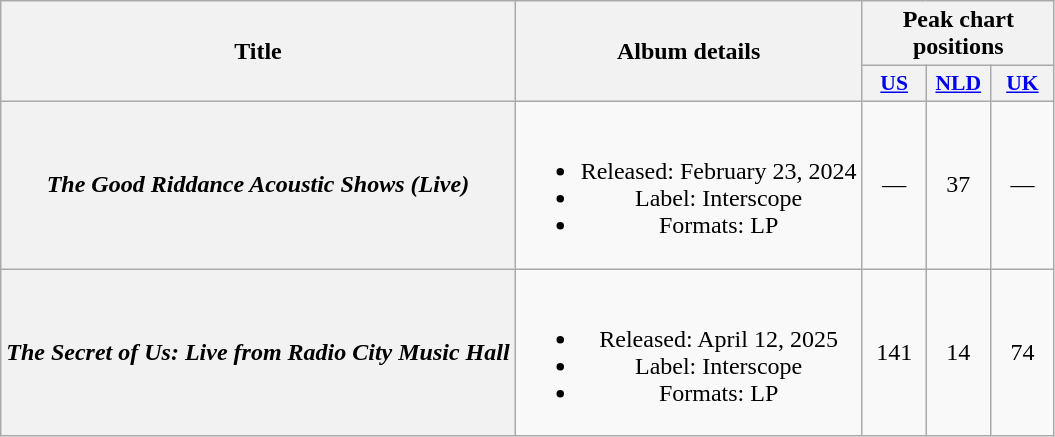<table class="wikitable plainrowheaders" style="text-align:center">
<tr>
<th scope="col" rowspan="2">Title</th>
<th scope="col" rowspan="2">Album details</th>
<th scope="col" colspan="3">Peak chart positions</th>
</tr>
<tr>
<th scope="col" style="width:2.5em;font-size:90%;"><a href='#'>US</a><br></th>
<th scope="col" style="width:2.5em;font-size:90%;"><a href='#'>NLD</a><br></th>
<th scope="col" style="width:2.5em;font-size:90%;"><a href='#'>UK</a><br></th>
</tr>
<tr>
<th scope="row"><em>The Good Riddance Acoustic Shows (Live)</em><br></th>
<td><br><ul><li>Released: February 23, 2024</li><li>Label: Interscope</li><li>Formats: LP</li></ul></td>
<td>—</td>
<td>37</td>
<td>—</td>
</tr>
<tr>
<th scope="row"><em>The Secret of Us: Live from Radio City Music Hall</em></th>
<td><br><ul><li>Released: April 12, 2025</li><li>Label: Interscope</li><li>Formats: LP</li></ul></td>
<td>141</td>
<td>14</td>
<td>74</td>
</tr>
</table>
